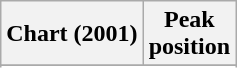<table class="wikitable sortable plainrowheaders" style="text-align:center">
<tr>
<th scope="col">Chart (2001)</th>
<th scope="col">Peak<br> position</th>
</tr>
<tr>
</tr>
<tr>
</tr>
</table>
